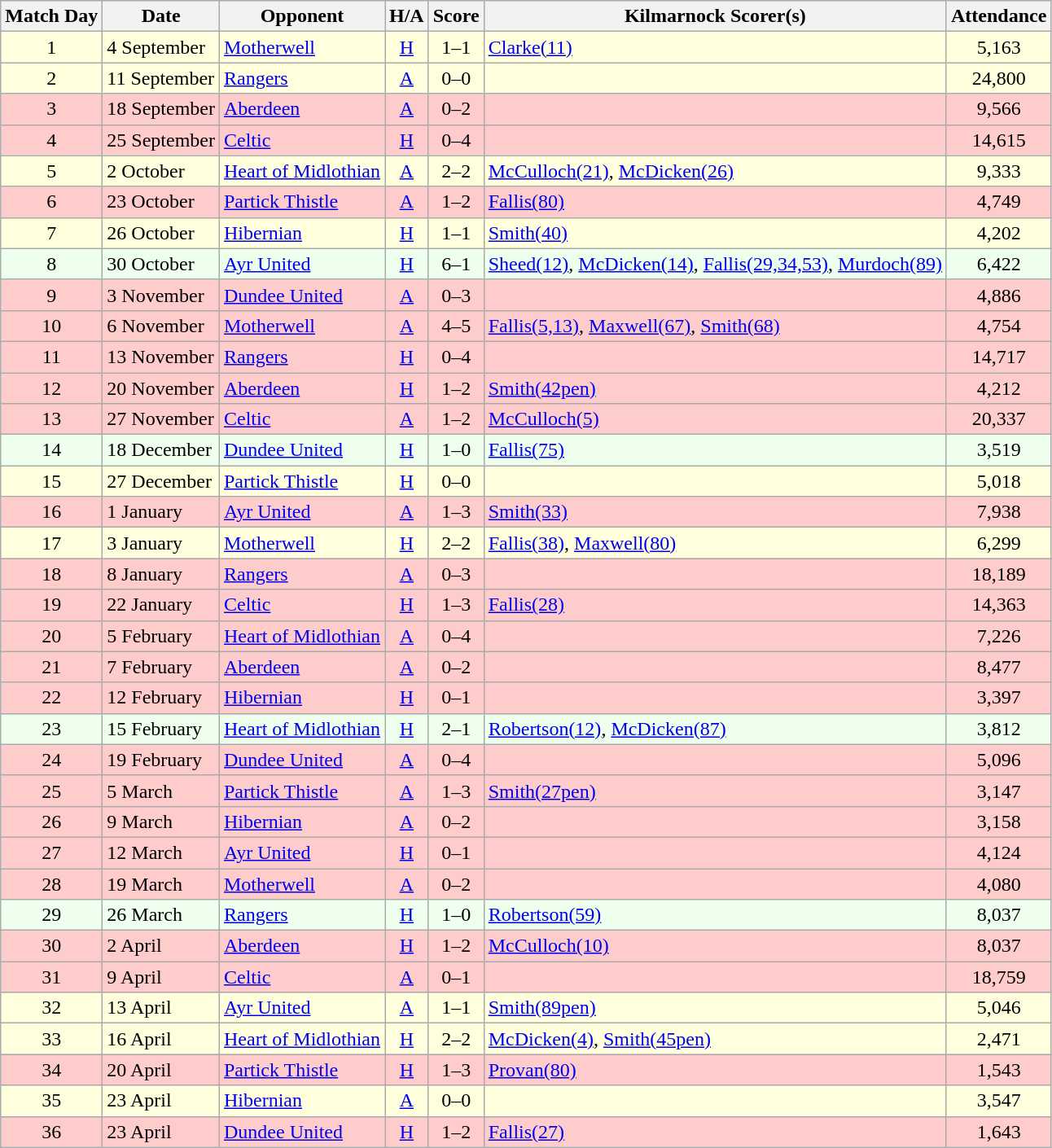<table class="wikitable" style="text-align:center">
<tr>
<th>Match Day</th>
<th>Date</th>
<th>Opponent</th>
<th>H/A</th>
<th>Score</th>
<th>Kilmarnock Scorer(s)</th>
<th>Attendance</th>
</tr>
<tr bgcolor=#FFFFDD>
<td>1</td>
<td align=left>4 September</td>
<td align=left><a href='#'>Motherwell</a></td>
<td><a href='#'>H</a></td>
<td>1–1</td>
<td align=left><a href='#'>Clarke(11)</a></td>
<td>5,163</td>
</tr>
<tr bgcolor=#FFFFDD>
<td>2</td>
<td align=left>11 September</td>
<td align=left><a href='#'>Rangers</a></td>
<td><a href='#'>A</a></td>
<td>0–0</td>
<td align=left></td>
<td>24,800</td>
</tr>
<tr bgcolor=#FFCCCC>
<td>3</td>
<td align=left>18 September</td>
<td align=left><a href='#'>Aberdeen</a></td>
<td><a href='#'>A</a></td>
<td>0–2</td>
<td align=left></td>
<td>9,566</td>
</tr>
<tr bgcolor=#FFCCCC>
<td>4</td>
<td align=left>25 September</td>
<td align=left><a href='#'>Celtic</a></td>
<td><a href='#'>H</a></td>
<td>0–4</td>
<td align=left></td>
<td>14,615</td>
</tr>
<tr bgcolor=#FFFFDD>
<td>5</td>
<td align=left>2 October</td>
<td align=left><a href='#'>Heart of Midlothian</a></td>
<td><a href='#'>A</a></td>
<td>2–2</td>
<td align=left><a href='#'>McCulloch(21)</a>, <a href='#'>McDicken(26)</a></td>
<td>9,333</td>
</tr>
<tr bgcolor=#FFCCCC>
<td>6</td>
<td align=left>23 October</td>
<td align=left><a href='#'>Partick Thistle</a></td>
<td><a href='#'>A</a></td>
<td>1–2</td>
<td align=left><a href='#'>Fallis(80)</a></td>
<td>4,749</td>
</tr>
<tr bgcolor=#FFFFDD>
<td>7</td>
<td align=left>26 October</td>
<td align=left><a href='#'>Hibernian</a></td>
<td><a href='#'>H</a></td>
<td>1–1</td>
<td align=left><a href='#'>Smith(40)</a></td>
<td>4,202</td>
</tr>
<tr bgcolor=#EEFFEE>
<td>8</td>
<td align=left>30 October</td>
<td align=left><a href='#'>Ayr United</a></td>
<td><a href='#'>H</a></td>
<td>6–1</td>
<td align=left><a href='#'>Sheed(12)</a>, <a href='#'>McDicken(14)</a>, <a href='#'>Fallis(29,34,53)</a>, <a href='#'>Murdoch(89)</a></td>
<td>6,422</td>
</tr>
<tr bgcolor=#FFCCCC>
<td>9</td>
<td align=left>3 November</td>
<td align=left><a href='#'>Dundee United</a></td>
<td><a href='#'>A</a></td>
<td>0–3</td>
<td align=left></td>
<td>4,886</td>
</tr>
<tr bgcolor=#FFCCCC>
<td>10</td>
<td align=left>6 November</td>
<td align=left><a href='#'>Motherwell</a></td>
<td><a href='#'>A</a></td>
<td>4–5</td>
<td align=left><a href='#'>Fallis(5,13)</a>, <a href='#'>Maxwell(67)</a>, <a href='#'>Smith(68)</a></td>
<td>4,754</td>
</tr>
<tr bgcolor=#FFCCCC>
<td>11</td>
<td align=left>13 November</td>
<td align=left><a href='#'>Rangers</a></td>
<td><a href='#'>H</a></td>
<td>0–4</td>
<td align=left></td>
<td>14,717</td>
</tr>
<tr bgcolor=#FFCCCC>
<td>12</td>
<td align=left>20 November</td>
<td align=left><a href='#'>Aberdeen</a></td>
<td><a href='#'>H</a></td>
<td>1–2</td>
<td align=left><a href='#'>Smith(42pen)</a></td>
<td>4,212</td>
</tr>
<tr bgcolor=#FFCCCC>
<td>13</td>
<td align=left>27 November</td>
<td align=left><a href='#'>Celtic</a></td>
<td><a href='#'>A</a></td>
<td>1–2</td>
<td align=left><a href='#'>McCulloch(5)</a></td>
<td>20,337</td>
</tr>
<tr bgcolor=#EEFFEE>
<td>14</td>
<td align=left>18 December</td>
<td align=left><a href='#'>Dundee United</a></td>
<td><a href='#'>H</a></td>
<td>1–0</td>
<td align=left><a href='#'>Fallis(75)</a></td>
<td>3,519</td>
</tr>
<tr bgcolor=#FFFFDD>
<td>15</td>
<td align=left>27 December</td>
<td align=left><a href='#'>Partick Thistle</a></td>
<td><a href='#'>H</a></td>
<td>0–0</td>
<td align=left></td>
<td>5,018</td>
</tr>
<tr bgcolor=#FFCCCC>
<td>16</td>
<td align=left>1 January</td>
<td align=left><a href='#'>Ayr United</a></td>
<td><a href='#'>A</a></td>
<td>1–3</td>
<td align=left><a href='#'>Smith(33)</a></td>
<td>7,938</td>
</tr>
<tr bgcolor=#FFFFDD>
<td>17</td>
<td align=left>3 January</td>
<td align=left><a href='#'>Motherwell</a></td>
<td><a href='#'>H</a></td>
<td>2–2</td>
<td align=left><a href='#'>Fallis(38)</a>, <a href='#'>Maxwell(80)</a></td>
<td>6,299</td>
</tr>
<tr bgcolor=#FFCCCC>
<td>18</td>
<td align=left>8 January</td>
<td align=left><a href='#'>Rangers</a></td>
<td><a href='#'>A</a></td>
<td>0–3</td>
<td align=left></td>
<td>18,189</td>
</tr>
<tr bgcolor=#FFCCCC>
<td>19</td>
<td align=left>22 January</td>
<td align=left><a href='#'>Celtic</a></td>
<td><a href='#'>H</a></td>
<td>1–3</td>
<td align=left><a href='#'>Fallis(28)</a></td>
<td>14,363</td>
</tr>
<tr bgcolor=#FFCCCC>
<td>20</td>
<td align=left>5 February</td>
<td align=left><a href='#'>Heart of Midlothian</a></td>
<td><a href='#'>A</a></td>
<td>0–4</td>
<td align=left></td>
<td>7,226</td>
</tr>
<tr bgcolor=#FFCCCC>
<td>21</td>
<td align=left>7 February</td>
<td align=left><a href='#'>Aberdeen</a></td>
<td><a href='#'>A</a></td>
<td>0–2</td>
<td align=left></td>
<td>8,477</td>
</tr>
<tr bgcolor=#FFCCCC>
<td>22</td>
<td align=left>12 February</td>
<td align=left><a href='#'>Hibernian</a></td>
<td><a href='#'>H</a></td>
<td>0–1</td>
<td align=left></td>
<td>3,397</td>
</tr>
<tr bgcolor=#EEFFEE>
<td>23</td>
<td align=left>15 February</td>
<td align=left><a href='#'>Heart of Midlothian</a></td>
<td><a href='#'>H</a></td>
<td>2–1</td>
<td align=left><a href='#'>Robertson(12)</a>, <a href='#'>McDicken(87)</a></td>
<td>3,812</td>
</tr>
<tr bgcolor=#FFCCCC>
<td>24</td>
<td align=left>19 February</td>
<td align=left><a href='#'>Dundee United</a></td>
<td><a href='#'>A</a></td>
<td>0–4</td>
<td align=left></td>
<td>5,096</td>
</tr>
<tr bgcolor=#FFCCCC>
<td>25</td>
<td align=left>5 March</td>
<td align=left><a href='#'>Partick Thistle</a></td>
<td><a href='#'>A</a></td>
<td>1–3</td>
<td align=left><a href='#'>Smith(27pen)</a></td>
<td>3,147</td>
</tr>
<tr bgcolor=#FFCCCC>
<td>26</td>
<td align=left>9 March</td>
<td align=left><a href='#'>Hibernian</a></td>
<td><a href='#'>A</a></td>
<td>0–2</td>
<td align=left></td>
<td>3,158</td>
</tr>
<tr bgcolor=#FFCCCC>
<td>27</td>
<td align=left>12 March</td>
<td align=left><a href='#'>Ayr United</a></td>
<td><a href='#'>H</a></td>
<td>0–1</td>
<td align=left></td>
<td>4,124</td>
</tr>
<tr bgcolor=#FFCCCC>
<td>28</td>
<td align=left>19 March</td>
<td align=left><a href='#'>Motherwell</a></td>
<td><a href='#'>A</a></td>
<td>0–2</td>
<td align=left></td>
<td>4,080</td>
</tr>
<tr bgcolor=#EEFFEE>
<td>29</td>
<td align=left>26 March</td>
<td align=left><a href='#'>Rangers</a></td>
<td><a href='#'>H</a></td>
<td>1–0</td>
<td align=left><a href='#'>Robertson(59)</a></td>
<td>8,037</td>
</tr>
<tr bgcolor=#FFCCCC>
<td>30</td>
<td align=left>2 April</td>
<td align=left><a href='#'>Aberdeen</a></td>
<td><a href='#'>H</a></td>
<td>1–2</td>
<td align=left><a href='#'>McCulloch(10)</a></td>
<td>8,037</td>
</tr>
<tr bgcolor=#FFCCCC>
<td>31</td>
<td align=left>9 April</td>
<td align=left><a href='#'>Celtic</a></td>
<td><a href='#'>A</a></td>
<td>0–1</td>
<td align=left></td>
<td>18,759</td>
</tr>
<tr bgcolor=#FFFFDD>
<td>32</td>
<td align=left>13 April</td>
<td align=left><a href='#'>Ayr United</a></td>
<td><a href='#'>A</a></td>
<td>1–1</td>
<td align=left><a href='#'>Smith(89pen)</a></td>
<td>5,046</td>
</tr>
<tr bgcolor=#FFFFDD>
<td>33</td>
<td align=left>16 April</td>
<td align=left><a href='#'>Heart of Midlothian</a></td>
<td><a href='#'>H</a></td>
<td>2–2</td>
<td align=left><a href='#'>McDicken(4)</a>, <a href='#'>Smith(45pen)</a></td>
<td>2,471</td>
</tr>
<tr bgcolor=#FFCCCC>
<td>34</td>
<td align=left>20 April</td>
<td align=left><a href='#'>Partick Thistle</a></td>
<td><a href='#'>H</a></td>
<td>1–3</td>
<td align=left><a href='#'>Provan(80)</a></td>
<td>1,543</td>
</tr>
<tr bgcolor=#FFFFDD>
<td>35</td>
<td align=left>23 April</td>
<td align=left><a href='#'>Hibernian</a></td>
<td><a href='#'>A</a></td>
<td>0–0</td>
<td align=left></td>
<td>3,547</td>
</tr>
<tr bgcolor=#FFCCCC>
<td>36</td>
<td align=left>23 April</td>
<td align=left><a href='#'>Dundee United</a></td>
<td><a href='#'>H</a></td>
<td>1–2</td>
<td align=left><a href='#'>Fallis(27)</a></td>
<td>1,643</td>
</tr>
</table>
